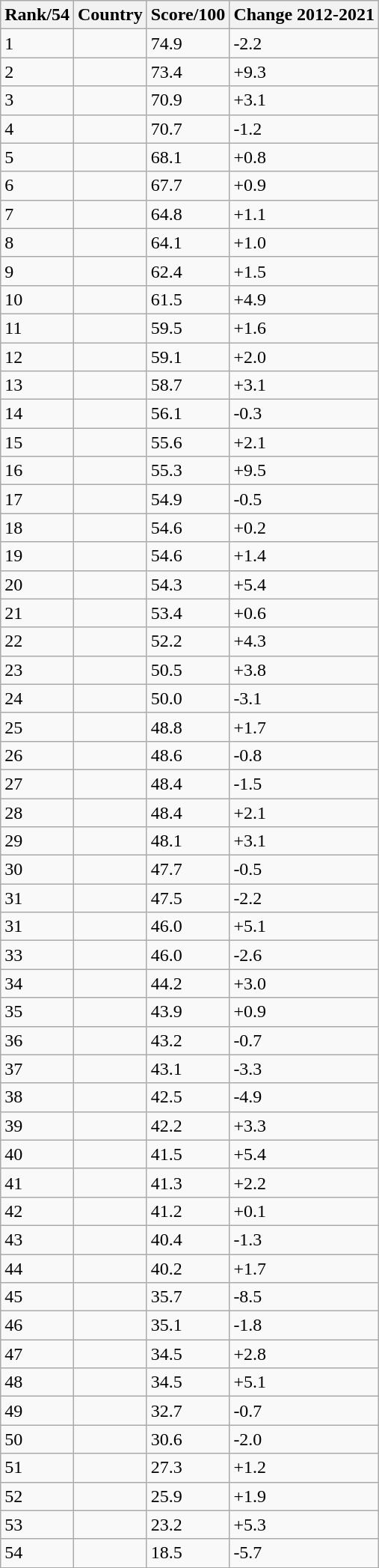<table class="wikitable">
<tr>
<th>Rank/54</th>
<th>Country</th>
<th>Score/100</th>
<th>Change 2012-2021</th>
</tr>
<tr>
<td>1</td>
<td></td>
<td>74.9</td>
<td> -2.2</td>
</tr>
<tr>
<td>2</td>
<td></td>
<td>73.4</td>
<td> +9.3</td>
</tr>
<tr>
<td>3</td>
<td></td>
<td>70.9</td>
<td> +3.1</td>
</tr>
<tr>
<td>4</td>
<td></td>
<td>70.7</td>
<td> -1.2</td>
</tr>
<tr>
<td>5</td>
<td></td>
<td>68.1</td>
<td> +0.8</td>
</tr>
<tr>
<td>6</td>
<td></td>
<td>67.7</td>
<td> +0.9</td>
</tr>
<tr>
<td>7</td>
<td></td>
<td>64.8</td>
<td> +1.1</td>
</tr>
<tr>
<td>8</td>
<td></td>
<td>64.1</td>
<td> +1.0</td>
</tr>
<tr>
<td>9</td>
<td></td>
<td>62.4</td>
<td> +1.5</td>
</tr>
<tr>
<td>10</td>
<td></td>
<td>61.5</td>
<td> +4.9</td>
</tr>
<tr>
<td>11</td>
<td></td>
<td>59.5</td>
<td> +1.6</td>
</tr>
<tr>
<td>12</td>
<td></td>
<td>59.1</td>
<td> +2.0</td>
</tr>
<tr>
<td>13</td>
<td></td>
<td>58.7</td>
<td> +3.1</td>
</tr>
<tr>
<td>14</td>
<td></td>
<td>56.1</td>
<td> -0.3</td>
</tr>
<tr>
<td>15</td>
<td></td>
<td>55.6</td>
<td> +2.1</td>
</tr>
<tr>
<td>16</td>
<td></td>
<td>55.3</td>
<td> +9.5</td>
</tr>
<tr>
<td>17</td>
<td></td>
<td>54.9</td>
<td> -0.5</td>
</tr>
<tr>
<td>18</td>
<td></td>
<td>54.6</td>
<td> +0.2</td>
</tr>
<tr>
<td>19</td>
<td></td>
<td>54.6</td>
<td> +1.4</td>
</tr>
<tr>
<td>20</td>
<td></td>
<td>54.3</td>
<td> +5.4</td>
</tr>
<tr>
<td>21</td>
<td></td>
<td>53.4</td>
<td> +0.6</td>
</tr>
<tr>
<td>22</td>
<td></td>
<td>52.2</td>
<td> +4.3</td>
</tr>
<tr>
<td>23</td>
<td></td>
<td>50.5</td>
<td> +3.8</td>
</tr>
<tr>
<td>24</td>
<td></td>
<td>50.0</td>
<td> -3.1</td>
</tr>
<tr>
<td>25</td>
<td></td>
<td>48.8</td>
<td> +1.7</td>
</tr>
<tr>
<td>26</td>
<td></td>
<td>48.6</td>
<td> -0.8</td>
</tr>
<tr>
<td>27</td>
<td></td>
<td>48.4</td>
<td> -1.5</td>
</tr>
<tr>
<td>28</td>
<td></td>
<td>48.4</td>
<td> +2.1</td>
</tr>
<tr>
<td>29</td>
<td></td>
<td>48.1</td>
<td> +3.1</td>
</tr>
<tr>
<td>30</td>
<td></td>
<td>47.7</td>
<td> -0.5</td>
</tr>
<tr>
<td>31</td>
<td></td>
<td>47.5</td>
<td> -2.2</td>
</tr>
<tr>
<td>31</td>
<td></td>
<td>46.0</td>
<td> +5.1</td>
</tr>
<tr>
<td>33</td>
<td></td>
<td>46.0</td>
<td> -2.6</td>
</tr>
<tr>
<td>34</td>
<td></td>
<td>44.2</td>
<td> +3.0</td>
</tr>
<tr>
<td>35</td>
<td></td>
<td>43.9</td>
<td> +0.9</td>
</tr>
<tr>
<td>36</td>
<td></td>
<td>43.2</td>
<td> -0.7</td>
</tr>
<tr>
<td>37</td>
<td></td>
<td>43.1</td>
<td> -3.3</td>
</tr>
<tr>
<td>38</td>
<td></td>
<td>42.5</td>
<td> -4.9</td>
</tr>
<tr>
<td>39</td>
<td></td>
<td>42.2</td>
<td> +3.3</td>
</tr>
<tr>
<td>40</td>
<td></td>
<td>41.5</td>
<td> +5.4</td>
</tr>
<tr>
<td>41</td>
<td></td>
<td>41.3</td>
<td> +2.2</td>
</tr>
<tr>
<td>42</td>
<td></td>
<td>41.2</td>
<td> +0.1</td>
</tr>
<tr>
<td>43</td>
<td></td>
<td>40.4</td>
<td> -1.3</td>
</tr>
<tr>
<td>44</td>
<td></td>
<td>40.2</td>
<td> +1.7</td>
</tr>
<tr>
<td>45</td>
<td></td>
<td>35.7</td>
<td> -8.5</td>
</tr>
<tr>
<td>46</td>
<td></td>
<td>35.1</td>
<td> -1.8</td>
</tr>
<tr>
<td>47</td>
<td></td>
<td>34.5</td>
<td> +2.8</td>
</tr>
<tr>
<td>48</td>
<td></td>
<td>34.5</td>
<td> +5.1</td>
</tr>
<tr>
<td>49</td>
<td></td>
<td>32.7</td>
<td> -0.7</td>
</tr>
<tr>
<td>50</td>
<td></td>
<td>30.6</td>
<td> -2.0</td>
</tr>
<tr>
<td>51</td>
<td></td>
<td>27.3</td>
<td> +1.2</td>
</tr>
<tr>
<td>52</td>
<td></td>
<td>25.9</td>
<td> +1.9</td>
</tr>
<tr>
<td>53</td>
<td></td>
<td>23.2</td>
<td> +5.3</td>
</tr>
<tr>
<td>54</td>
<td></td>
<td>18.5</td>
<td> -5.7</td>
</tr>
<tr>
</tr>
</table>
